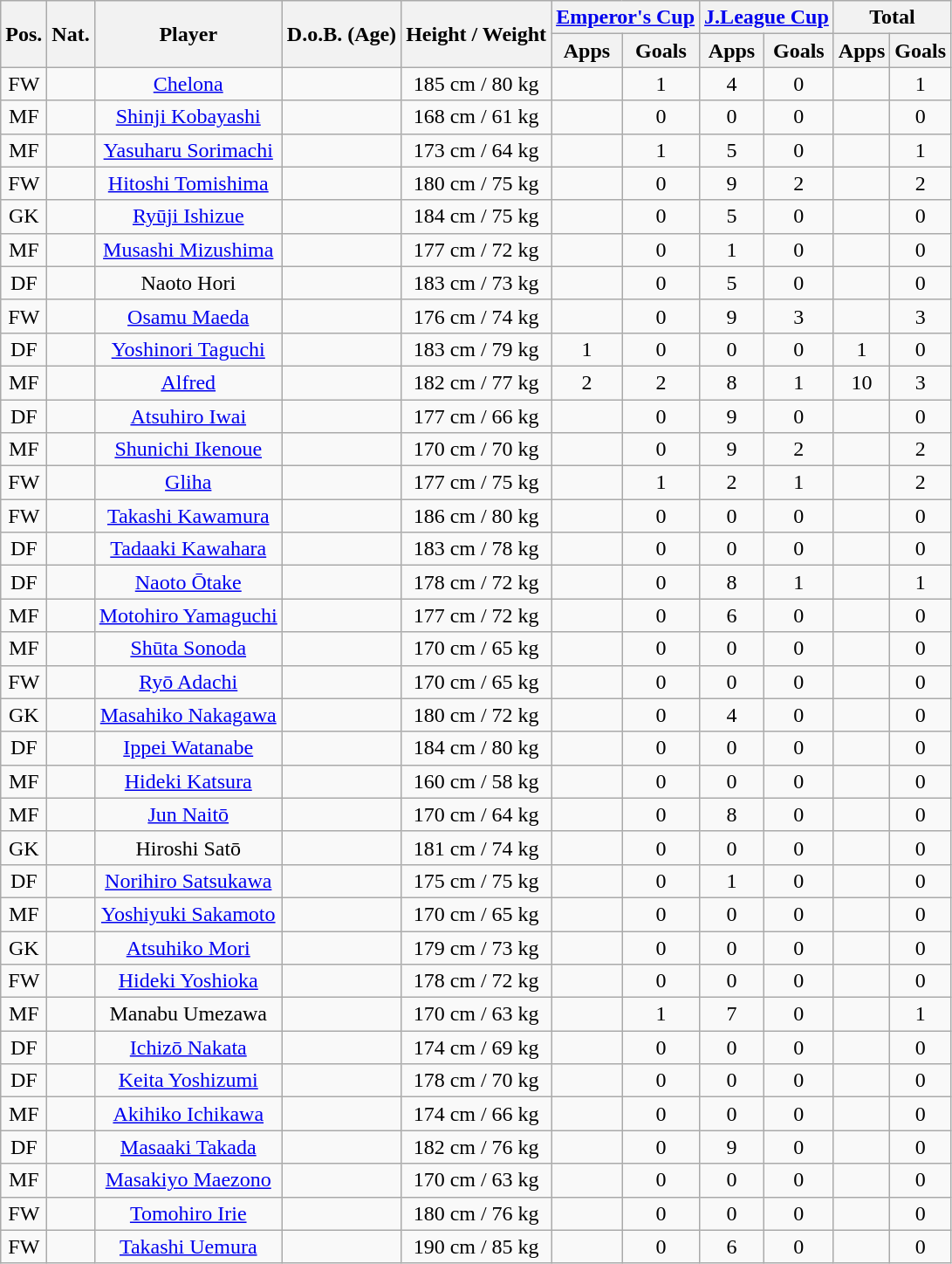<table class="wikitable" style="text-align:center;">
<tr>
<th rowspan="2">Pos.</th>
<th rowspan="2">Nat.</th>
<th rowspan="2">Player</th>
<th rowspan="2">D.o.B. (Age)</th>
<th rowspan="2">Height / Weight</th>
<th colspan="2"><a href='#'>Emperor's Cup</a></th>
<th colspan="2"><a href='#'>J.League Cup</a></th>
<th colspan="2">Total</th>
</tr>
<tr>
<th>Apps</th>
<th>Goals</th>
<th>Apps</th>
<th>Goals</th>
<th>Apps</th>
<th>Goals</th>
</tr>
<tr>
<td>FW</td>
<td></td>
<td><a href='#'>Chelona</a></td>
<td></td>
<td>185 cm / 80 kg</td>
<td></td>
<td>1</td>
<td>4</td>
<td>0</td>
<td></td>
<td>1</td>
</tr>
<tr>
<td>MF</td>
<td></td>
<td><a href='#'>Shinji Kobayashi</a></td>
<td></td>
<td>168 cm / 61 kg</td>
<td></td>
<td>0</td>
<td>0</td>
<td>0</td>
<td></td>
<td>0</td>
</tr>
<tr>
<td>MF</td>
<td></td>
<td><a href='#'>Yasuharu Sorimachi</a></td>
<td></td>
<td>173 cm / 64 kg</td>
<td></td>
<td>1</td>
<td>5</td>
<td>0</td>
<td></td>
<td>1</td>
</tr>
<tr>
<td>FW</td>
<td></td>
<td><a href='#'>Hitoshi Tomishima</a></td>
<td></td>
<td>180 cm / 75 kg</td>
<td></td>
<td>0</td>
<td>9</td>
<td>2</td>
<td></td>
<td>2</td>
</tr>
<tr>
<td>GK</td>
<td></td>
<td><a href='#'>Ryūji Ishizue</a></td>
<td></td>
<td>184 cm / 75 kg</td>
<td></td>
<td>0</td>
<td>5</td>
<td>0</td>
<td></td>
<td>0</td>
</tr>
<tr>
<td>MF</td>
<td></td>
<td><a href='#'>Musashi Mizushima</a></td>
<td></td>
<td>177 cm / 72 kg</td>
<td></td>
<td>0</td>
<td>1</td>
<td>0</td>
<td></td>
<td>0</td>
</tr>
<tr>
<td>DF</td>
<td></td>
<td>Naoto Hori</td>
<td></td>
<td>183 cm / 73 kg</td>
<td></td>
<td>0</td>
<td>5</td>
<td>0</td>
<td></td>
<td>0</td>
</tr>
<tr>
<td>FW</td>
<td></td>
<td><a href='#'>Osamu Maeda</a></td>
<td></td>
<td>176 cm / 74 kg</td>
<td></td>
<td>0</td>
<td>9</td>
<td>3</td>
<td></td>
<td>3</td>
</tr>
<tr>
<td>DF</td>
<td></td>
<td><a href='#'>Yoshinori Taguchi</a></td>
<td></td>
<td>183 cm / 79 kg</td>
<td>1</td>
<td>0</td>
<td>0</td>
<td>0</td>
<td>1</td>
<td>0</td>
</tr>
<tr>
<td>MF</td>
<td></td>
<td><a href='#'>Alfred</a></td>
<td></td>
<td>182 cm / 77 kg</td>
<td>2</td>
<td>2</td>
<td>8</td>
<td>1</td>
<td>10</td>
<td>3</td>
</tr>
<tr>
<td>DF</td>
<td></td>
<td><a href='#'>Atsuhiro Iwai</a></td>
<td></td>
<td>177 cm / 66 kg</td>
<td></td>
<td>0</td>
<td>9</td>
<td>0</td>
<td></td>
<td>0</td>
</tr>
<tr>
<td>MF</td>
<td></td>
<td><a href='#'>Shunichi Ikenoue</a></td>
<td></td>
<td>170 cm / 70 kg</td>
<td></td>
<td>0</td>
<td>9</td>
<td>2</td>
<td></td>
<td>2</td>
</tr>
<tr>
<td>FW</td>
<td></td>
<td><a href='#'>Gliha</a></td>
<td></td>
<td>177 cm / 75 kg</td>
<td></td>
<td>1</td>
<td>2</td>
<td>1</td>
<td></td>
<td>2</td>
</tr>
<tr>
<td>FW</td>
<td></td>
<td><a href='#'>Takashi Kawamura</a></td>
<td></td>
<td>186 cm / 80 kg</td>
<td></td>
<td>0</td>
<td>0</td>
<td>0</td>
<td></td>
<td>0</td>
</tr>
<tr>
<td>DF</td>
<td></td>
<td><a href='#'>Tadaaki Kawahara</a></td>
<td></td>
<td>183 cm / 78 kg</td>
<td></td>
<td>0</td>
<td>0</td>
<td>0</td>
<td></td>
<td>0</td>
</tr>
<tr>
<td>DF</td>
<td></td>
<td><a href='#'>Naoto Ōtake</a></td>
<td></td>
<td>178 cm / 72 kg</td>
<td></td>
<td>0</td>
<td>8</td>
<td>1</td>
<td></td>
<td>1</td>
</tr>
<tr>
<td>MF</td>
<td></td>
<td><a href='#'>Motohiro Yamaguchi</a></td>
<td></td>
<td>177 cm / 72 kg</td>
<td></td>
<td>0</td>
<td>6</td>
<td>0</td>
<td></td>
<td>0</td>
</tr>
<tr>
<td>MF</td>
<td></td>
<td><a href='#'>Shūta Sonoda</a></td>
<td></td>
<td>170 cm / 65 kg</td>
<td></td>
<td>0</td>
<td>0</td>
<td>0</td>
<td></td>
<td>0</td>
</tr>
<tr>
<td>FW</td>
<td></td>
<td><a href='#'>Ryō Adachi</a></td>
<td></td>
<td>170 cm / 65 kg</td>
<td></td>
<td>0</td>
<td>0</td>
<td>0</td>
<td></td>
<td>0</td>
</tr>
<tr>
<td>GK</td>
<td></td>
<td><a href='#'>Masahiko Nakagawa</a></td>
<td></td>
<td>180 cm / 72 kg</td>
<td></td>
<td>0</td>
<td>4</td>
<td>0</td>
<td></td>
<td>0</td>
</tr>
<tr>
<td>DF</td>
<td></td>
<td><a href='#'>Ippei Watanabe</a></td>
<td></td>
<td>184 cm / 80 kg</td>
<td></td>
<td>0</td>
<td>0</td>
<td>0</td>
<td></td>
<td>0</td>
</tr>
<tr>
<td>MF</td>
<td></td>
<td><a href='#'>Hideki Katsura</a></td>
<td></td>
<td>160 cm / 58 kg</td>
<td></td>
<td>0</td>
<td>0</td>
<td>0</td>
<td></td>
<td>0</td>
</tr>
<tr>
<td>MF</td>
<td></td>
<td><a href='#'>Jun Naitō</a></td>
<td></td>
<td>170 cm / 64 kg</td>
<td></td>
<td>0</td>
<td>8</td>
<td>0</td>
<td></td>
<td>0</td>
</tr>
<tr>
<td>GK</td>
<td></td>
<td>Hiroshi Satō</td>
<td></td>
<td>181 cm / 74 kg</td>
<td></td>
<td>0</td>
<td>0</td>
<td>0</td>
<td></td>
<td>0</td>
</tr>
<tr>
<td>DF</td>
<td></td>
<td><a href='#'>Norihiro Satsukawa</a></td>
<td></td>
<td>175 cm / 75 kg</td>
<td></td>
<td>0</td>
<td>1</td>
<td>0</td>
<td></td>
<td>0</td>
</tr>
<tr>
<td>MF</td>
<td></td>
<td><a href='#'>Yoshiyuki Sakamoto</a></td>
<td></td>
<td>170 cm / 65 kg</td>
<td></td>
<td>0</td>
<td>0</td>
<td>0</td>
<td></td>
<td>0</td>
</tr>
<tr>
<td>GK</td>
<td></td>
<td><a href='#'>Atsuhiko Mori</a></td>
<td></td>
<td>179 cm / 73 kg</td>
<td></td>
<td>0</td>
<td>0</td>
<td>0</td>
<td></td>
<td>0</td>
</tr>
<tr>
<td>FW</td>
<td></td>
<td><a href='#'>Hideki Yoshioka</a></td>
<td></td>
<td>178 cm / 72 kg</td>
<td></td>
<td>0</td>
<td>0</td>
<td>0</td>
<td></td>
<td>0</td>
</tr>
<tr>
<td>MF</td>
<td></td>
<td>Manabu Umezawa</td>
<td></td>
<td>170 cm / 63 kg</td>
<td></td>
<td>1</td>
<td>7</td>
<td>0</td>
<td></td>
<td>1</td>
</tr>
<tr>
<td>DF</td>
<td></td>
<td><a href='#'>Ichizō Nakata</a></td>
<td></td>
<td>174 cm / 69 kg</td>
<td></td>
<td>0</td>
<td>0</td>
<td>0</td>
<td></td>
<td>0</td>
</tr>
<tr>
<td>DF</td>
<td></td>
<td><a href='#'>Keita Yoshizumi</a></td>
<td></td>
<td>178 cm / 70 kg</td>
<td></td>
<td>0</td>
<td>0</td>
<td>0</td>
<td></td>
<td>0</td>
</tr>
<tr>
<td>MF</td>
<td></td>
<td><a href='#'>Akihiko Ichikawa</a></td>
<td></td>
<td>174 cm / 66 kg</td>
<td></td>
<td>0</td>
<td>0</td>
<td>0</td>
<td></td>
<td>0</td>
</tr>
<tr>
<td>DF</td>
<td></td>
<td><a href='#'>Masaaki Takada</a></td>
<td></td>
<td>182 cm / 76 kg</td>
<td></td>
<td>0</td>
<td>9</td>
<td>0</td>
<td></td>
<td>0</td>
</tr>
<tr>
<td>MF</td>
<td></td>
<td><a href='#'>Masakiyo Maezono</a></td>
<td></td>
<td>170 cm / 63 kg</td>
<td></td>
<td>0</td>
<td>0</td>
<td>0</td>
<td></td>
<td>0</td>
</tr>
<tr>
<td>FW</td>
<td></td>
<td><a href='#'>Tomohiro Irie</a></td>
<td></td>
<td>180 cm / 76 kg</td>
<td></td>
<td>0</td>
<td>0</td>
<td>0</td>
<td></td>
<td>0</td>
</tr>
<tr>
<td>FW</td>
<td></td>
<td><a href='#'>Takashi Uemura</a></td>
<td></td>
<td>190 cm / 85 kg</td>
<td></td>
<td>0</td>
<td>6</td>
<td>0</td>
<td></td>
<td>0</td>
</tr>
</table>
